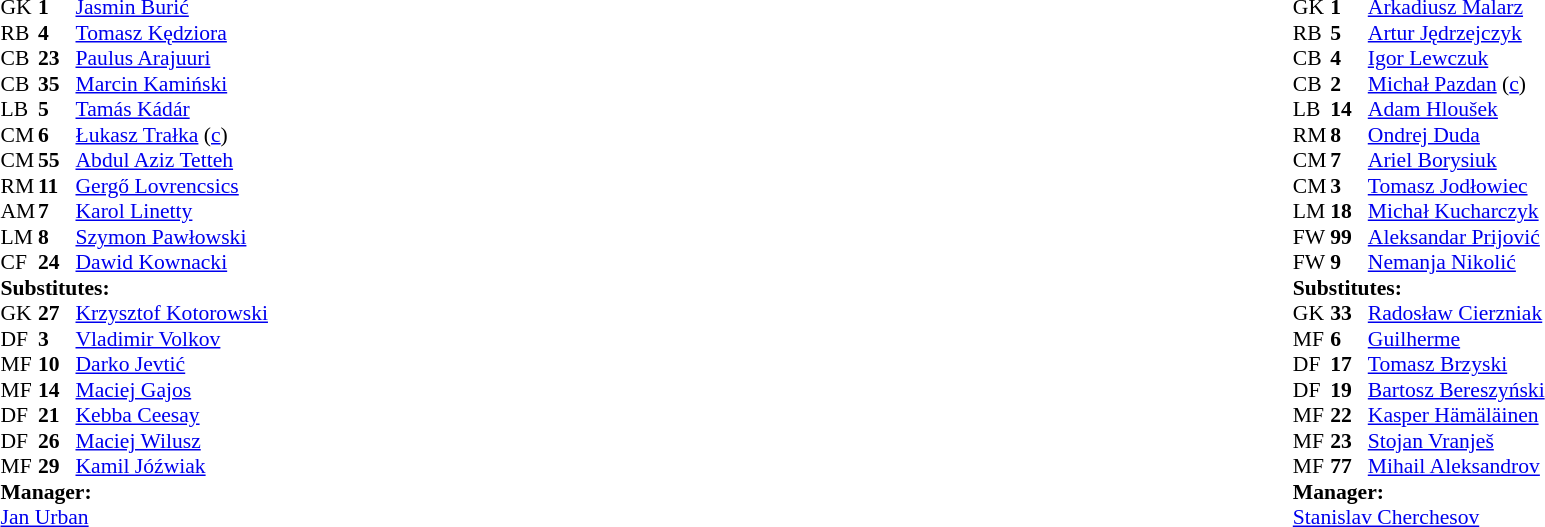<table width="100%">
<tr>
<td valign="top" width="50%"><br><table style="font-size: 90%" cellspacing="0" cellpadding="0">
<tr>
<td colspan="4"></td>
</tr>
<tr>
<th width=25></th>
<th width=25></th>
</tr>
<tr>
<td>GK</td>
<td><strong>1</strong></td>
<td> <a href='#'>Jasmin Burić</a></td>
</tr>
<tr>
<td>RB</td>
<td><strong>4</strong></td>
<td> <a href='#'>Tomasz Kędziora</a></td>
</tr>
<tr>
<td>CB</td>
<td><strong>23</strong></td>
<td> <a href='#'>Paulus Arajuuri</a></td>
</tr>
<tr>
<td>CB</td>
<td><strong>35</strong></td>
<td> <a href='#'>Marcin Kamiński</a></td>
</tr>
<tr>
<td>LB</td>
<td><strong>5</strong></td>
<td> <a href='#'>Tamás Kádár</a></td>
<td></td>
</tr>
<tr>
<td>CM</td>
<td><strong>6</strong></td>
<td> <a href='#'>Łukasz Trałka</a> (<a href='#'>c</a>)</td>
<td></td>
<td></td>
</tr>
<tr>
<td>CM</td>
<td><strong>55</strong></td>
<td> <a href='#'>Abdul Aziz Tetteh</a></td>
</tr>
<tr>
<td>RM</td>
<td><strong>11</strong></td>
<td> <a href='#'>Gergő Lovrencsics</a></td>
<td></td>
<td></td>
</tr>
<tr>
<td>AM</td>
<td><strong>7</strong></td>
<td> <a href='#'>Karol Linetty</a></td>
</tr>
<tr>
<td>LM</td>
<td><strong>8</strong></td>
<td> <a href='#'>Szymon Pawłowski</a></td>
<td></td>
</tr>
<tr>
<td>CF</td>
<td><strong>24</strong></td>
<td> <a href='#'>Dawid Kownacki</a></td>
<td></td>
<td></td>
</tr>
<tr>
<td colspan=3><strong>Substitutes:</strong></td>
</tr>
<tr>
<td>GK</td>
<td><strong>27</strong></td>
<td> <a href='#'>Krzysztof Kotorowski</a></td>
</tr>
<tr>
<td>DF</td>
<td><strong>3</strong></td>
<td> <a href='#'>Vladimir Volkov</a></td>
</tr>
<tr>
<td>MF</td>
<td><strong>10</strong></td>
<td> <a href='#'>Darko Jevtić</a></td>
<td></td>
<td></td>
</tr>
<tr>
<td>MF</td>
<td><strong>14</strong></td>
<td> <a href='#'>Maciej Gajos</a></td>
<td></td>
<td></td>
</tr>
<tr>
<td>DF</td>
<td><strong>21</strong></td>
<td> <a href='#'>Kebba Ceesay</a></td>
</tr>
<tr>
<td>DF</td>
<td><strong>26</strong></td>
<td> <a href='#'>Maciej Wilusz</a></td>
</tr>
<tr>
<td>MF</td>
<td><strong>29</strong></td>
<td> <a href='#'>Kamil Jóźwiak</a></td>
<td></td>
<td></td>
</tr>
<tr>
<td colspan=3><strong>Manager:</strong></td>
</tr>
<tr>
<td colspan=4> <a href='#'>Jan Urban</a></td>
</tr>
</table>
</td>
<td valign="top"></td>
<td valign="top" width="50%"><br><table style="font-size: 90%" cellspacing="0" cellpadding="0" align=center>
<tr>
<td colspan="4"></td>
</tr>
<tr>
<th width=25></th>
<th width=25></th>
</tr>
<tr>
<td>GK</td>
<td><strong>1</strong></td>
<td> <a href='#'>Arkadiusz Malarz</a></td>
</tr>
<tr>
<td>RB</td>
<td><strong>5</strong></td>
<td> <a href='#'>Artur Jędrzejczyk</a></td>
</tr>
<tr>
<td>CB</td>
<td><strong>4</strong></td>
<td> <a href='#'>Igor Lewczuk</a></td>
</tr>
<tr>
<td>CB</td>
<td><strong>2</strong></td>
<td> <a href='#'>Michał Pazdan</a> (<a href='#'>c</a>)</td>
<td></td>
</tr>
<tr>
<td>LB</td>
<td><strong>14</strong></td>
<td> <a href='#'>Adam Hloušek</a></td>
</tr>
<tr>
<td>RM</td>
<td><strong>8</strong></td>
<td> <a href='#'>Ondrej Duda</a></td>
<td></td>
<td></td>
</tr>
<tr>
<td>CM</td>
<td><strong>7</strong></td>
<td> <a href='#'>Ariel Borysiuk</a></td>
</tr>
<tr>
<td>CM</td>
<td><strong>3</strong></td>
<td> <a href='#'>Tomasz Jodłowiec</a></td>
</tr>
<tr>
<td>LM</td>
<td><strong>18</strong></td>
<td> <a href='#'>Michał Kucharczyk</a></td>
</tr>
<tr>
<td>FW</td>
<td><strong>99</strong></td>
<td> <a href='#'>Aleksandar Prijović</a></td>
<td></td>
<td></td>
</tr>
<tr>
<td>FW</td>
<td><strong>9</strong></td>
<td> <a href='#'>Nemanja Nikolić</a></td>
<td></td>
<td></td>
</tr>
<tr>
<td colspan=3><strong>Substitutes:</strong></td>
</tr>
<tr>
<td>GK</td>
<td><strong>33</strong></td>
<td> <a href='#'>Radosław Cierzniak</a></td>
</tr>
<tr>
<td>MF</td>
<td><strong>6</strong></td>
<td> <a href='#'>Guilherme</a></td>
<td></td>
<td></td>
</tr>
<tr>
<td>DF</td>
<td><strong>17</strong></td>
<td> <a href='#'>Tomasz Brzyski</a></td>
</tr>
<tr>
<td>DF</td>
<td><strong>19</strong></td>
<td> <a href='#'>Bartosz Bereszyński</a></td>
</tr>
<tr>
<td>MF</td>
<td><strong>22</strong></td>
<td> <a href='#'>Kasper Hämäläinen</a></td>
<td></td>
<td></td>
</tr>
<tr>
<td>MF</td>
<td><strong>23</strong></td>
<td> <a href='#'>Stojan Vranješ</a></td>
</tr>
<tr>
<td>MF</td>
<td><strong>77</strong></td>
<td> <a href='#'>Mihail Aleksandrov</a></td>
<td></td>
<td></td>
</tr>
<tr>
<td colspan=3><strong>Manager:</strong></td>
</tr>
<tr>
<td colspan=4> <a href='#'>Stanislav Cherchesov</a></td>
</tr>
</table>
</td>
</tr>
</table>
